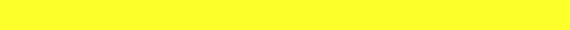<table cellspacing="0"  style="width:30%; margin:auto;">
<tr>
<td style="background:#fcff2a;"> </td>
</tr>
</table>
